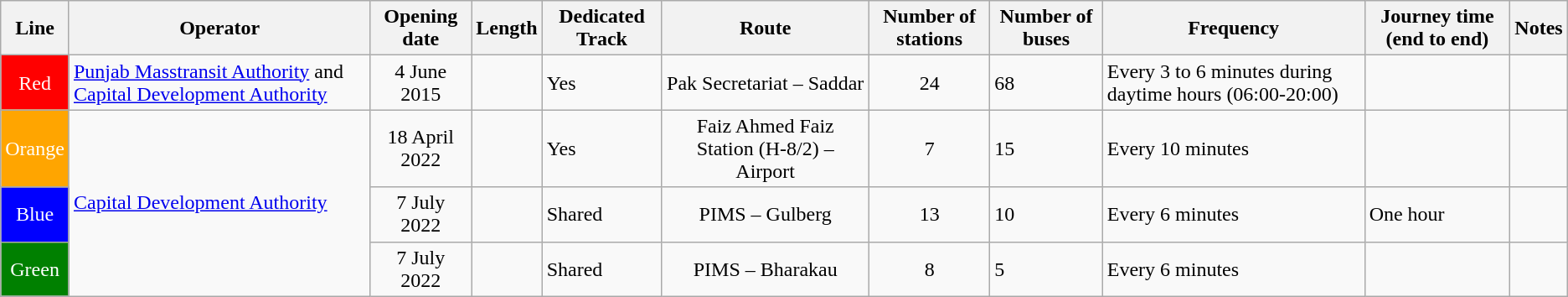<table class="wikitable">
<tr>
<th>Line</th>
<th>Operator</th>
<th>Opening date</th>
<th>Length</th>
<th>Dedicated Track</th>
<th>Route</th>
<th>Number of stations</th>
<th>Number of buses</th>
<th>Frequency</th>
<th>Journey time (end to end)</th>
<th>Notes</th>
</tr>
<tr>
<td style="text-align: center; background:red; color:white;">Red</td>
<td><a href='#'>Punjab Masstransit Authority</a> and <a href='#'>Capital Development Authority</a></td>
<td style="text-align: center">4 June 2015</td>
<td style="text-align: center"></td>
<td>Yes</td>
<td style="text-align: center">Pak Secretariat – Saddar</td>
<td style="text-align: center">24</td>
<td>68</td>
<td>Every 3 to 6 minutes during daytime hours (06:00-20:00)</td>
<td></td>
<td></td>
</tr>
<tr>
<td style="text-align: center; background:orange; color:white;">Orange</td>
<td rowspan="3"><a href='#'>Capital Development Authority</a></td>
<td style="text-align: center">18 April 2022</td>
<td style="text-align: center"></td>
<td>Yes</td>
<td style="text-align: center">Faiz Ahmed Faiz Station (H-8/2) – Airport</td>
<td style="text-align: center">7</td>
<td>15</td>
<td>Every 10 minutes</td>
<td></td>
<td></td>
</tr>
<tr>
<td style="text-align: center; background:blue; color:white;">Blue</td>
<td style="text-align: center">7 July 2022</td>
<td style="text-align: center"></td>
<td>Shared</td>
<td style="text-align: center">PIMS – Gulberg</td>
<td style="text-align: center">13</td>
<td>10</td>
<td>Every 6 minutes</td>
<td>One hour</td>
<td></td>
</tr>
<tr>
<td style="text-align: center; background:green; color:white;">Green</td>
<td style="text-align: center">7 July 2022</td>
<td style="text-align: center"></td>
<td>Shared</td>
<td style="text-align: center">PIMS – Bharakau</td>
<td style="text-align: center">8</td>
<td>5</td>
<td>Every 6 minutes</td>
<td></td>
<td></td>
</tr>
</table>
